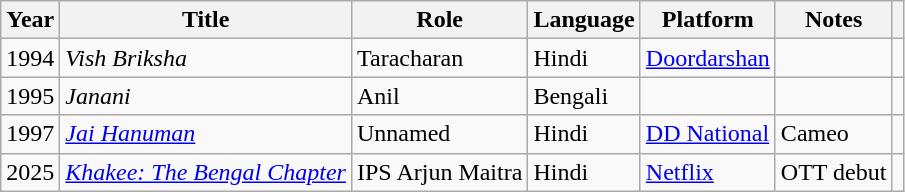<table class="wikitable">
<tr>
<th scope="col">Year</th>
<th scope="col">Title</th>
<th scope="col">Role</th>
<th scope="col">Language</th>
<th scope="col">Platform</th>
<th scope="col">Notes</th>
<th scope="col"></th>
</tr>
<tr>
<td>1994</td>
<td><em>Vish Briksha</em></td>
<td>Taracharan</td>
<td>Hindi</td>
<td><a href='#'>Doordarshan</a></td>
<td></td>
<td></td>
</tr>
<tr>
<td>1995</td>
<td><em>Janani</em></td>
<td>Anil</td>
<td>Bengali</td>
<td></td>
<td></td>
<td></td>
</tr>
<tr>
<td>1997</td>
<td><em><a href='#'>Jai Hanuman</a></em></td>
<td style="text-align;">Unnamed</td>
<td>Hindi</td>
<td><a href='#'>DD National</a></td>
<td>Cameo</td>
<td></td>
</tr>
<tr>
<td>2025</td>
<td><em><a href='#'>Khakee: The Bengal Chapter</a></em></td>
<td>IPS Arjun Maitra</td>
<td>Hindi</td>
<td><a href='#'>Netflix</a></td>
<td>OTT debut</td>
<td></td>
</tr>
</table>
